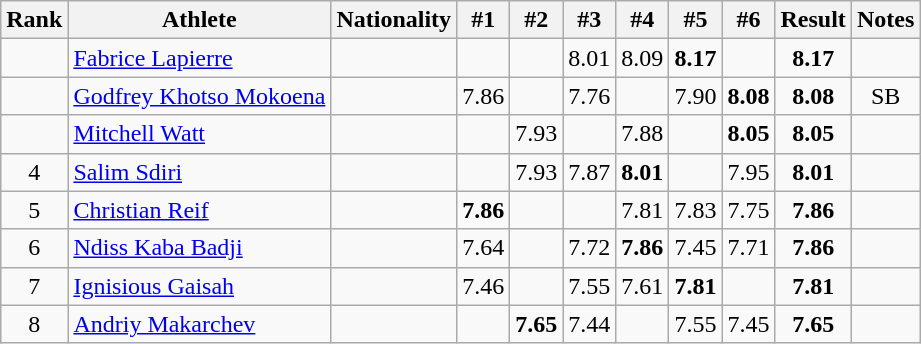<table class="wikitable sortable" style="text-align:center">
<tr>
<th>Rank</th>
<th>Athlete</th>
<th>Nationality</th>
<th>#1</th>
<th>#2</th>
<th>#3</th>
<th>#4</th>
<th>#5</th>
<th>#6</th>
<th>Result</th>
<th>Notes</th>
</tr>
<tr>
<td></td>
<td align=left><a href='#'>Fabrice Lapierre</a></td>
<td align=left></td>
<td></td>
<td></td>
<td>8.01</td>
<td>8.09</td>
<td><strong>8.17</strong></td>
<td></td>
<td><strong>8.17</strong></td>
<td></td>
</tr>
<tr>
<td></td>
<td align=left><a href='#'>Godfrey Khotso Mokoena</a></td>
<td align=left></td>
<td>7.86</td>
<td></td>
<td>7.76</td>
<td></td>
<td>7.90</td>
<td><strong>8.08</strong></td>
<td><strong>8.08</strong></td>
<td>SB</td>
</tr>
<tr>
<td></td>
<td align=left><a href='#'>Mitchell Watt</a></td>
<td align=left></td>
<td></td>
<td>7.93</td>
<td></td>
<td>7.88</td>
<td></td>
<td><strong>8.05</strong></td>
<td><strong>8.05</strong></td>
<td></td>
</tr>
<tr>
<td>4</td>
<td align=left><a href='#'>Salim Sdiri</a></td>
<td align=left></td>
<td></td>
<td>7.93</td>
<td>7.87</td>
<td><strong>8.01</strong></td>
<td></td>
<td>7.95</td>
<td><strong>8.01</strong></td>
<td></td>
</tr>
<tr>
<td>5</td>
<td align=left><a href='#'>Christian Reif</a></td>
<td align=left></td>
<td><strong>7.86</strong></td>
<td></td>
<td></td>
<td>7.81</td>
<td>7.83</td>
<td>7.75</td>
<td><strong>7.86</strong></td>
<td></td>
</tr>
<tr>
<td>6</td>
<td align=left><a href='#'>Ndiss Kaba Badji</a></td>
<td align=left></td>
<td>7.64</td>
<td></td>
<td>7.72</td>
<td><strong>7.86</strong></td>
<td>7.45</td>
<td>7.71</td>
<td><strong>7.86</strong></td>
<td></td>
</tr>
<tr>
<td>7</td>
<td align=left><a href='#'>Ignisious Gaisah</a></td>
<td align=left></td>
<td>7.46</td>
<td></td>
<td>7.55</td>
<td>7.61</td>
<td><strong>7.81</strong></td>
<td></td>
<td><strong>7.81</strong></td>
<td></td>
</tr>
<tr>
<td>8</td>
<td align=left><a href='#'>Andriy Makarchev</a></td>
<td align=left></td>
<td></td>
<td><strong>7.65</strong></td>
<td>7.44</td>
<td></td>
<td>7.55</td>
<td>7.45</td>
<td><strong>7.65</strong></td>
<td></td>
</tr>
</table>
